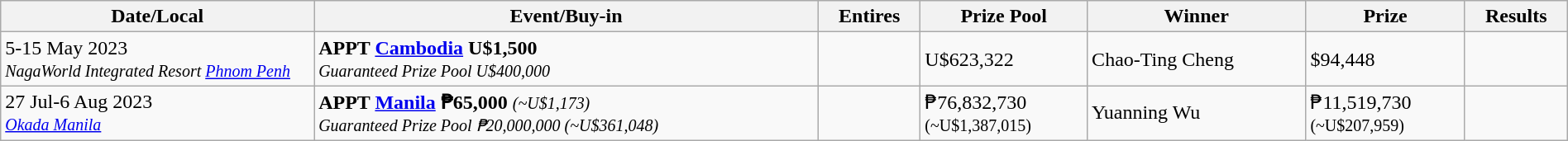<table class="wikitable" width="100%">
<tr>
<th width="20%">Date/Local</th>
<th !width="15%">Event/Buy-in</th>
<th !width="10%">Entires</th>
<th !width="10%">Prize Pool</th>
<th !width="25%">Winner</th>
<th !width="10%">Prize</th>
<th !width="10%">Results</th>
</tr>
<tr>
<td>5-15 May 2023<br><small><em>NagaWorld Integrated Resort <a href='#'>Phnom Penh</a></em></small></td>
<td> <strong>APPT <a href='#'>Cambodia</a> U$1,500</strong><br><small><em>Guaranteed Prize Pool U$400,000</em></small></td>
<td></td>
<td>U$623,322</td>
<td> Chao-Ting Cheng</td>
<td>$94,448</td>
<td></td>
</tr>
<tr>
<td>27 Jul-6 Aug 2023<br><small><em><a href='#'>Okada Manila</a></em></small></td>
<td> <strong>APPT <a href='#'>Manila</a> ₱65,000</strong> <em><small>(~U$1,173)</small></em><br><small><em>Guaranteed Prize Pool ₱20,000,000 (~U$361,048)</em></small></td>
<td></td>
<td>₱76,832,730<br><small>(~U$1,387,015)</small></td>
<td> Yuanning Wu</td>
<td>₱11,519,730<br><small>(~U$207,959)</small></td>
<td></td>
</tr>
</table>
